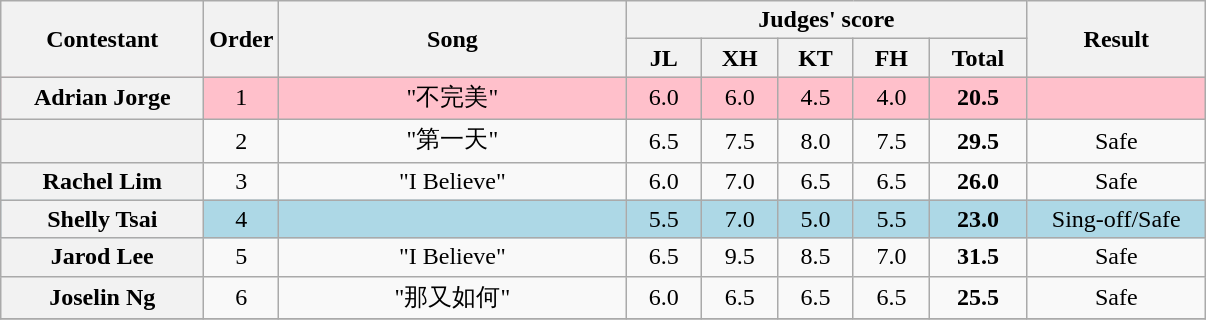<table class="wikitable plainrowheaders" style="text-align:center;">
<tr>
<th rowspan=2 scope="col" style="width:8em;">Contestant</th>
<th rowspan=2 scope="col">Order</th>
<th rowspan=2 scope="col" style="width:14em;">Song</th>
<th colspan=5 scope="col">Judges' score</th>
<th rowspan=2 scope="col" style="width:7em;">Result</th>
</tr>
<tr>
<th style="width:2.7em;">JL</th>
<th style="width:2.7em;">XH</th>
<th style="width:2.7em;">KT</th>
<th style="width:2.7em;">FH</th>
<th style="width:3.6em;">Total</th>
</tr>
<tr style="background:pink;">
<th scope="row">Adrian Jorge</th>
<td>1</td>
<td>"不完美"</td>
<td>6.0</td>
<td>6.0</td>
<td>4.5</td>
<td>4.0</td>
<td><strong>20.5</strong></td>
<td></td>
</tr>
<tr>
<th scope="row"></th>
<td>2</td>
<td>"第一天"</td>
<td>6.5</td>
<td>7.5</td>
<td>8.0</td>
<td>7.5</td>
<td><strong>29.5</strong></td>
<td>Safe</td>
</tr>
<tr>
<th scope="row">Rachel Lim</th>
<td>3</td>
<td>"I Believe"</td>
<td>6.0</td>
<td>7.0</td>
<td>6.5</td>
<td>6.5</td>
<td><strong>26.0</strong></td>
<td>Safe</td>
</tr>
<tr style="background:lightblue;">
<th scope="row">Shelly Tsai</th>
<td>4</td>
<td></td>
<td>5.5</td>
<td>7.0</td>
<td>5.0</td>
<td>5.5</td>
<td><strong>23.0</strong></td>
<td>Sing-off/Safe</td>
</tr>
<tr>
<th scope="row">Jarod Lee</th>
<td>5</td>
<td>"I Believe"</td>
<td>6.5</td>
<td>9.5</td>
<td>8.5</td>
<td>7.0</td>
<td><strong>31.5</strong></td>
<td>Safe</td>
</tr>
<tr>
<th scope="row">Joselin Ng</th>
<td>6</td>
<td>"那又如何"</td>
<td>6.0</td>
<td>6.5</td>
<td>6.5</td>
<td>6.5</td>
<td><strong>25.5</strong></td>
<td>Safe</td>
</tr>
<tr>
</tr>
</table>
